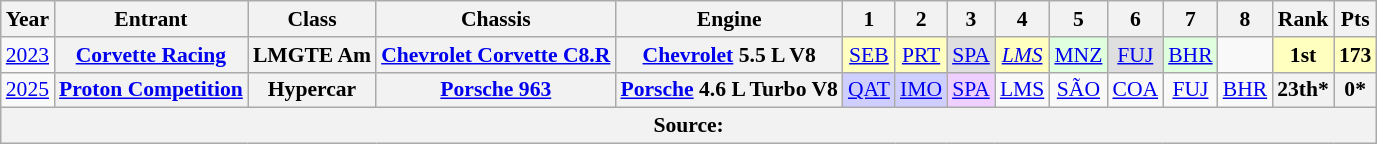<table class="wikitable" style="text-align:center; font-size:90%">
<tr>
<th>Year</th>
<th>Entrant</th>
<th>Class</th>
<th>Chassis</th>
<th>Engine</th>
<th>1</th>
<th>2</th>
<th>3</th>
<th>4</th>
<th>5</th>
<th>6</th>
<th>7</th>
<th>8</th>
<th>Rank</th>
<th>Pts</th>
</tr>
<tr>
<td><a href='#'>2023</a></td>
<th><a href='#'>Corvette Racing</a></th>
<th>LMGTE Am</th>
<th><a href='#'>Chevrolet Corvette C8.R</a></th>
<th><a href='#'>Chevrolet</a> 5.5 L V8</th>
<td style="background:#FFFFBF;"><a href='#'>SEB</a><br></td>
<td style="background:#FFFFBF;"><a href='#'>PRT</a><br></td>
<td style="background:#DFDFDF;"><a href='#'>SPA</a><br></td>
<td style="background:#FFFFBF;"><em><a href='#'>LMS</a></em><br></td>
<td style="background:#DFFFDF;"><a href='#'>MNZ</a><br></td>
<td style="background:#DFDFDF;"><a href='#'>FUJ</a><br></td>
<td style="background:#DFFFDF;"><a href='#'>BHR</a><br></td>
<td></td>
<th style="background:#FFFFBF;">1st</th>
<th style="background:#FFFFBF;">173</th>
</tr>
<tr>
<td><a href='#'>2025</a></td>
<th><a href='#'>Proton Competition</a></th>
<th>Hypercar</th>
<th><a href='#'>Porsche 963</a></th>
<th><a href='#'>Porsche</a> 4.6 L Turbo V8</th>
<td style="background:#CFCFFF;"><a href='#'>QAT</a><br></td>
<td style="background:#CFCFFF;"><a href='#'>IMO</a><br></td>
<td style="background:#EFCFFF;"><a href='#'>SPA</a><br></td>
<td><a href='#'>LMS</a></td>
<td><a href='#'>SÃO</a></td>
<td><a href='#'>COA</a></td>
<td><a href='#'>FUJ</a></td>
<td><a href='#'>BHR</a></td>
<th>23th*</th>
<th>0*</th>
</tr>
<tr>
<th colspan="16">Source:</th>
</tr>
</table>
